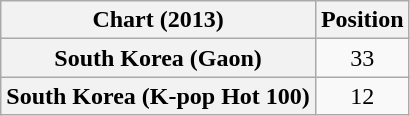<table class="wikitable plainrowheaders">
<tr>
<th scope="col">Chart (2013)</th>
<th scope="col">Position</th>
</tr>
<tr>
<th scope="row">South Korea (Gaon)</th>
<td style="text-align:center;">33</td>
</tr>
<tr>
<th scope="row">South Korea (K-pop Hot 100)</th>
<td style="text-align:center;">12</td>
</tr>
</table>
